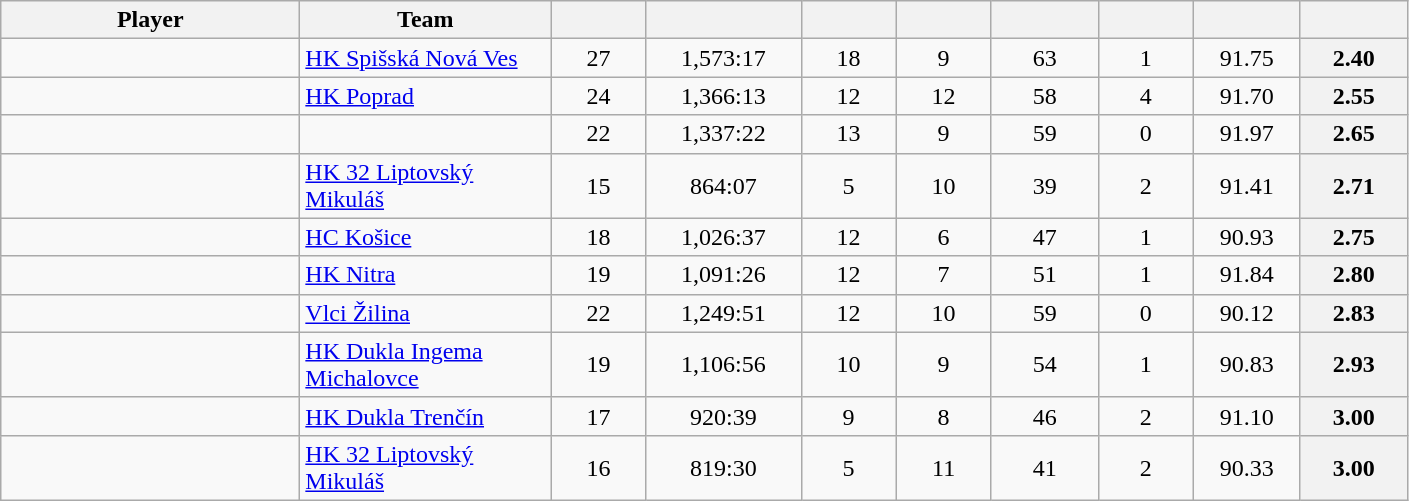<table class="wikitable sortable" style="text-align: center">
<tr>
<th style="width: 12em;">Player</th>
<th style="width: 10em;">Team</th>
<th style="width: 3.5em;"></th>
<th style="width: 6em;"></th>
<th style="width: 3.5em;"></th>
<th style="width: 3.5em;"></th>
<th style="width: 4em;"></th>
<th style="width: 3.5em;"></th>
<th style="width: 4em;"></th>
<th style="width: 4em;"></th>
</tr>
<tr>
<td style="text-align:left;"></td>
<td style="text-align:left;"><a href='#'>HK Spišská Nová Ves</a></td>
<td>27</td>
<td>1,573:17</td>
<td>18</td>
<td>9</td>
<td>63</td>
<td>1</td>
<td>91.75</td>
<th>2.40</th>
</tr>
<tr>
<td style="text-align:left;"></td>
<td style="text-align:left;"><a href='#'>HK Poprad</a></td>
<td>24</td>
<td>1,366:13</td>
<td>12</td>
<td>12</td>
<td>58</td>
<td>4</td>
<td>91.70</td>
<th>2.55</th>
</tr>
<tr>
<td style="text-align:left;"></td>
<td style="text-align:left;"></td>
<td>22</td>
<td>1,337:22</td>
<td>13</td>
<td>9</td>
<td>59</td>
<td>0</td>
<td>91.97</td>
<th>2.65</th>
</tr>
<tr>
<td style="text-align:left;"></td>
<td style="text-align:left;"><a href='#'>HK 32 Liptovský Mikuláš</a></td>
<td>15</td>
<td>864:07</td>
<td>5</td>
<td>10</td>
<td>39</td>
<td>2</td>
<td>91.41</td>
<th>2.71</th>
</tr>
<tr>
<td style="text-align:left;"></td>
<td style="text-align:left;"><a href='#'>HC Košice</a></td>
<td>18</td>
<td>1,026:37</td>
<td>12</td>
<td>6</td>
<td>47</td>
<td>1</td>
<td>90.93</td>
<th>2.75</th>
</tr>
<tr>
<td style="text-align:left;"></td>
<td style="text-align:left;"><a href='#'>HK Nitra</a></td>
<td>19</td>
<td>1,091:26</td>
<td>12</td>
<td>7</td>
<td>51</td>
<td>1</td>
<td>91.84</td>
<th>2.80</th>
</tr>
<tr>
<td style="text-align:left;"></td>
<td style="text-align:left;"><a href='#'>Vlci Žilina</a></td>
<td>22</td>
<td>1,249:51</td>
<td>12</td>
<td>10</td>
<td>59</td>
<td>0</td>
<td>90.12</td>
<th>2.83</th>
</tr>
<tr>
<td style="text-align:left;"></td>
<td style="text-align:left;"><a href='#'>HK Dukla Ingema Michalovce</a></td>
<td>19</td>
<td>1,106:56</td>
<td>10</td>
<td>9</td>
<td>54</td>
<td>1</td>
<td>90.83</td>
<th>2.93</th>
</tr>
<tr>
<td style="text-align:left;"></td>
<td style="text-align:left;"><a href='#'>HK Dukla Trenčín</a></td>
<td>17</td>
<td>920:39</td>
<td>9</td>
<td>8</td>
<td>46</td>
<td>2</td>
<td>91.10</td>
<th>3.00</th>
</tr>
<tr>
<td style="text-align:left;"></td>
<td style="text-align:left;"><a href='#'>HK 32 Liptovský Mikuláš</a></td>
<td>16</td>
<td>819:30</td>
<td>5</td>
<td>11</td>
<td>41</td>
<td>2</td>
<td>90.33</td>
<th>3.00</th>
</tr>
</table>
